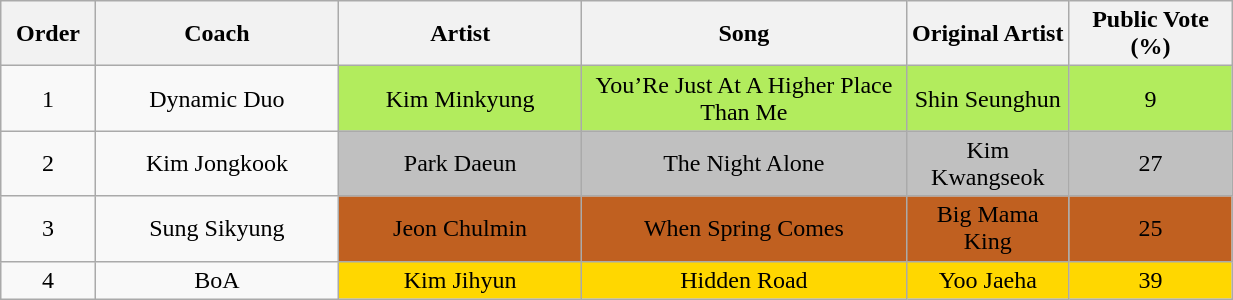<table class="wikitable" style="text-align:center; width:65%;">
<tr>
<th scope="col" width="05%">Order</th>
<th scope="col" width="15%">Coach</th>
<th scope="col" width="15%">Artist</th>
<th scope="col" width="20%">Song</th>
<th scope="col" width="10%">Original Artist</th>
<th scope="col" width="10%">Public Vote (%)</th>
</tr>
<tr>
<td>1</td>
<td>Dynamic Duo</td>
<td style="background:#B2EC5D;">Kim Minkyung</td>
<td style="background:#B2EC5D;">You’Re Just At A Higher Place Than Me</td>
<td style="background:#B2EC5D;">Shin Seunghun</td>
<td style="background:#B2EC5D;">9</td>
</tr>
<tr>
<td>2</td>
<td>Kim Jongkook</td>
<td style="background:silver;">Park Daeun</td>
<td style="background:silver;">The Night Alone</td>
<td style="background:silver;">Kim Kwangseok</td>
<td style="background:silver;">27</td>
</tr>
<tr>
<td>3</td>
<td>Sung Sikyung</td>
<td style="background:#C06020;">Jeon Chulmin</td>
<td style="background:#C06020;">When Spring Comes</td>
<td style="background:#C06020;">Big Mama King</td>
<td style="background:#C06020;">25</td>
</tr>
<tr>
<td>4</td>
<td>BoA</td>
<td style="background:gold;">Kim Jihyun</td>
<td style="background:gold;">Hidden Road</td>
<td style="background:gold;">Yoo Jaeha</td>
<td style="background:gold;">39</td>
</tr>
</table>
